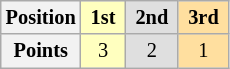<table class="wikitable" style="font-size:85%; text-align:center">
<tr>
<th>Position</th>
<td style="background:#ffffbf;"> <strong>1st</strong> </td>
<td style="background:#dfdfdf;"> <strong>2nd</strong> </td>
<td style="background:#ffdf9f;"> <strong>3rd</strong> </td>
</tr>
<tr>
<th>Points</th>
<td style="background:#ffffbf;">3</td>
<td style="background:#dfdfdf;">2</td>
<td style="background:#ffdf9f;">1</td>
</tr>
</table>
